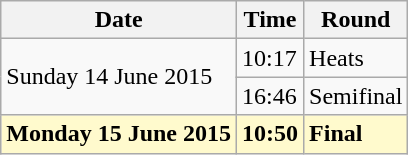<table class="wikitable">
<tr>
<th>Date</th>
<th>Time</th>
<th>Round</th>
</tr>
<tr>
<td rowspan=2>Sunday 14 June 2015</td>
<td>10:17</td>
<td>Heats</td>
</tr>
<tr>
<td>16:46</td>
<td>Semifinal</td>
</tr>
<tr>
<td style=background:lemonchiffon><strong>Monday 15 June 2015</strong></td>
<td style=background:lemonchiffon><strong>10:50</strong></td>
<td style=background:lemonchiffon><strong>Final</strong></td>
</tr>
</table>
